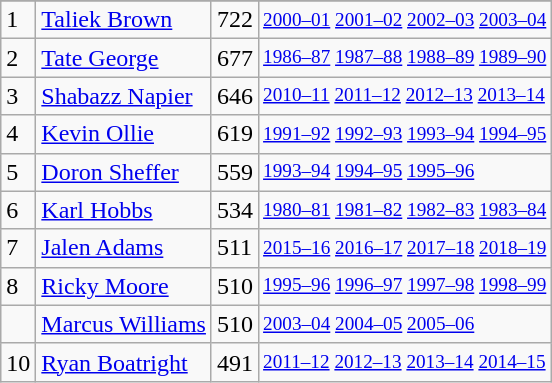<table class="wikitable">
<tr>
</tr>
<tr>
<td>1</td>
<td><a href='#'>Taliek Brown</a></td>
<td>722</td>
<td style="font-size:80%;"><a href='#'>2000–01</a> <a href='#'>2001–02</a> <a href='#'>2002–03</a> <a href='#'>2003–04</a></td>
</tr>
<tr>
<td>2</td>
<td><a href='#'>Tate George</a></td>
<td>677</td>
<td style="font-size:80%;"><a href='#'>1986–87</a> <a href='#'>1987–88</a> <a href='#'>1988–89</a> <a href='#'>1989–90</a></td>
</tr>
<tr>
<td>3</td>
<td><a href='#'>Shabazz Napier</a></td>
<td>646</td>
<td style="font-size:80%;"><a href='#'>2010–11</a> <a href='#'>2011–12</a> <a href='#'>2012–13</a> <a href='#'>2013–14</a></td>
</tr>
<tr>
<td>4</td>
<td><a href='#'>Kevin Ollie</a></td>
<td>619</td>
<td style="font-size:80%;"><a href='#'>1991–92</a> <a href='#'>1992–93</a> <a href='#'>1993–94</a> <a href='#'>1994–95</a></td>
</tr>
<tr>
<td>5</td>
<td><a href='#'>Doron Sheffer</a></td>
<td>559</td>
<td style="font-size:80%;"><a href='#'>1993–94</a> <a href='#'>1994–95</a> <a href='#'>1995–96</a></td>
</tr>
<tr>
<td>6</td>
<td><a href='#'>Karl Hobbs</a></td>
<td>534</td>
<td style="font-size:80%;"><a href='#'>1980–81</a> <a href='#'>1981–82</a> <a href='#'>1982–83</a> <a href='#'>1983–84</a></td>
</tr>
<tr>
<td>7</td>
<td><a href='#'>Jalen Adams</a></td>
<td>511</td>
<td style="font-size:80%;"><a href='#'>2015–16</a> <a href='#'>2016–17</a> <a href='#'>2017–18</a> <a href='#'>2018–19</a></td>
</tr>
<tr>
<td>8</td>
<td><a href='#'>Ricky Moore</a></td>
<td>510</td>
<td style="font-size:80%;"><a href='#'>1995–96</a> <a href='#'>1996–97</a> <a href='#'>1997–98</a> <a href='#'>1998–99</a></td>
</tr>
<tr>
<td></td>
<td><a href='#'>Marcus Williams</a></td>
<td>510</td>
<td style="font-size:80%;"><a href='#'>2003–04</a> <a href='#'>2004–05</a> <a href='#'>2005–06</a></td>
</tr>
<tr>
<td>10</td>
<td><a href='#'>Ryan Boatright</a></td>
<td>491</td>
<td style="font-size:80%;"><a href='#'>2011–12</a> <a href='#'>2012–13</a> <a href='#'>2013–14</a> <a href='#'>2014–15</a></td>
</tr>
</table>
